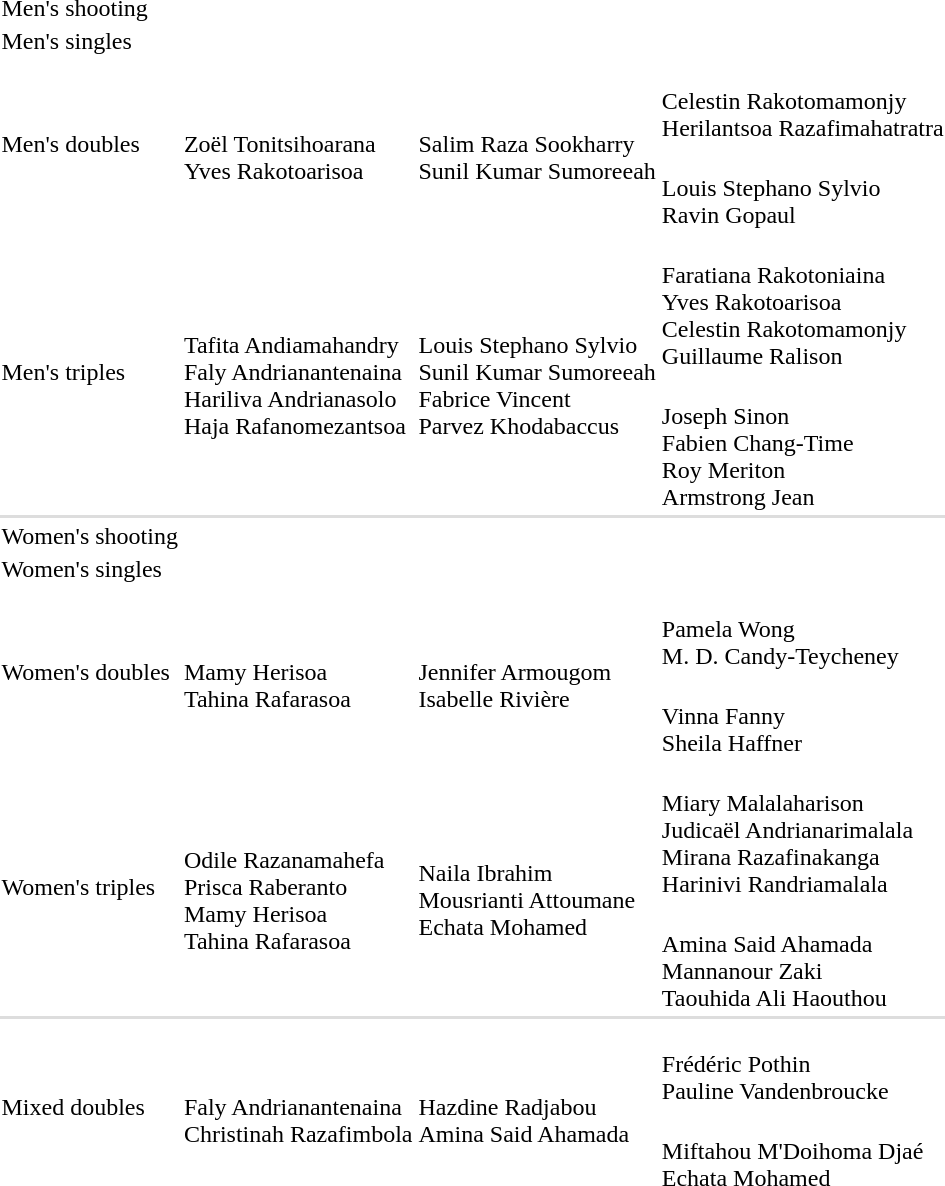<table>
<tr>
<td rowspan=2>Men's shooting</td>
<td rowspan=2></td>
<td rowspan=2></td>
<td></td>
</tr>
<tr>
<td></td>
</tr>
<tr>
<td rowspan=2>Men's singles</td>
<td rowspan=2></td>
<td rowspan=2></td>
<td></td>
</tr>
<tr>
<td></td>
</tr>
<tr>
<td rowspan=2>Men's doubles</td>
<td rowspan=2><br>Zoël Tonitsihoarana<br>Yves Rakotoarisoa</td>
<td rowspan=2><br>Salim Raza Sookharry<br>Sunil Kumar Sumoreeah</td>
<td nowrap><br>Celestin Rakotomamonjy<br>Herilantsoa Razafimahatratra</td>
</tr>
<tr>
<td><br>Louis Stephano Sylvio<br>Ravin Gopaul</td>
</tr>
<tr>
<td rowspan=2>Men's triples</td>
<td rowspan=2><br>Tafita Andiamahandry<br>Faly Andrianantenaina<br>Hariliva Andrianasolo<br>Haja Rafanomezantsoa</td>
<td rowspan=2><br>Louis Stephano Sylvio<br>Sunil Kumar Sumoreeah<br>Fabrice Vincent<br>Parvez Khodabaccus</td>
<td><br>Faratiana Rakotoniaina<br>Yves Rakotoarisoa<br>Celestin Rakotomamonjy<br>Guillaume Ralison</td>
</tr>
<tr>
<td><br>Joseph Sinon<br>Fabien Chang-Time<br>Roy Meriton<br>Armstrong Jean</td>
</tr>
<tr bgcolor=#dddddd>
<td colspan=4></td>
</tr>
<tr>
<td rowspan=2>Women's shooting</td>
<td rowspan=2></td>
<td rowspan=2 nowrap></td>
<td></td>
</tr>
<tr>
<td></td>
</tr>
<tr>
<td rowspan=2>Women's singles</td>
<td rowspan=2 nowrap></td>
<td rowspan=2></td>
<td></td>
</tr>
<tr>
<td></td>
</tr>
<tr>
<td rowspan=2>Women's doubles</td>
<td rowspan=2><br>Mamy Herisoa<br>Tahina Rafarasoa</td>
<td rowspan=2><br>Jennifer Armougom<br>Isabelle Rivière</td>
<td><br>Pamela Wong<br>M. D. Candy-Teycheney</td>
</tr>
<tr>
<td><br>Vinna Fanny<br>Sheila Haffner</td>
</tr>
<tr>
<td rowspan=2>Women's triples</td>
<td rowspan=2><br>Odile Razanamahefa<br>Prisca Raberanto<br>Mamy Herisoa<br>Tahina Rafarasoa</td>
<td rowspan=2><br>Naila Ibrahim<br>Mousrianti Attoumane<br>Echata Mohamed</td>
<td><br>Miary Malalaharison<br>Judicaël Andrianarimalala<br>Mirana Razafinakanga<br>Harinivi Randriamalala</td>
</tr>
<tr>
<td><br>Amina Said Ahamada<br>Mannanour Zaki<br>Taouhida Ali Haouthou</td>
</tr>
<tr bgcolor=#dddddd>
<td colspan=4></td>
</tr>
<tr>
<td rowspan=2>Mixed doubles</td>
<td rowspan=2><br>Faly Andrianantenaina<br>Christinah Razafimbola</td>
<td rowspan=2><br>Hazdine Radjabou<br>Amina Said Ahamada</td>
<td><br>Frédéric Pothin<br>Pauline Vandenbroucke</td>
</tr>
<tr>
<td><br>Miftahou M'Doihoma Djaé<br>Echata Mohamed</td>
</tr>
</table>
